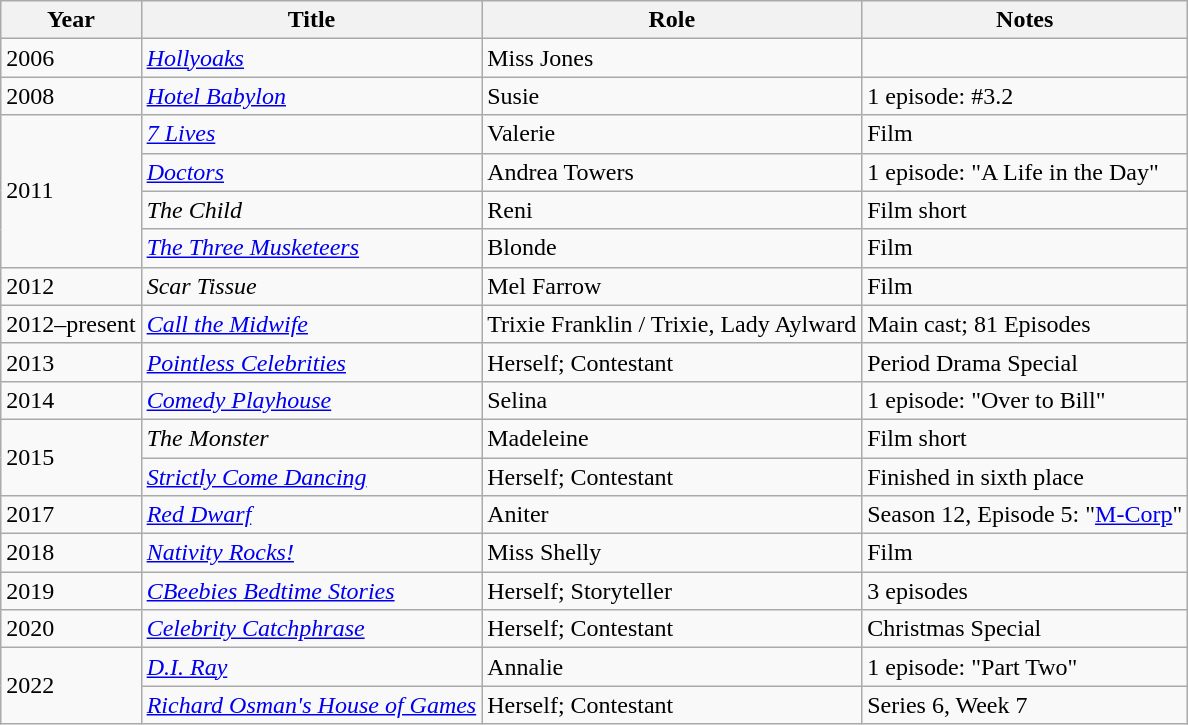<table class="wikitable sortable">
<tr>
<th>Year</th>
<th>Title</th>
<th>Role</th>
<th class="unsortable">Notes</th>
</tr>
<tr>
<td>2006</td>
<td><em><a href='#'>Hollyoaks</a></em></td>
<td>Miss Jones</td>
<td></td>
</tr>
<tr>
<td>2008</td>
<td><em><a href='#'>Hotel Babylon</a></em></td>
<td>Susie</td>
<td>1 episode: #3.2</td>
</tr>
<tr>
<td rowspan="4">2011</td>
<td><em><a href='#'>7 Lives</a></em></td>
<td>Valerie</td>
<td>Film</td>
</tr>
<tr>
<td><em><a href='#'>Doctors</a></em></td>
<td>Andrea Towers</td>
<td>1 episode: "A Life in the Day"</td>
</tr>
<tr>
<td><em>The Child</em></td>
<td>Reni</td>
<td>Film short</td>
</tr>
<tr>
<td><em><a href='#'>The Three Musketeers</a></em></td>
<td>Blonde</td>
<td>Film</td>
</tr>
<tr>
<td>2012</td>
<td><em>Scar Tissue</em></td>
<td>Mel Farrow</td>
<td>Film</td>
</tr>
<tr>
<td>2012–present</td>
<td><em><a href='#'>Call the Midwife</a></em></td>
<td>Trixie Franklin / Trixie, Lady Aylward</td>
<td>Main cast; 81 Episodes</td>
</tr>
<tr>
<td>2013</td>
<td><em><a href='#'>Pointless Celebrities</a></em></td>
<td>Herself; Contestant</td>
<td>Period Drama Special</td>
</tr>
<tr>
<td>2014</td>
<td><em><a href='#'>Comedy Playhouse</a></em></td>
<td>Selina</td>
<td>1 episode: "Over to Bill"</td>
</tr>
<tr>
<td rowspan="2">2015</td>
<td><em>The Monster</em></td>
<td>Madeleine</td>
<td>Film short</td>
</tr>
<tr>
<td><em><a href='#'>Strictly Come Dancing</a></em></td>
<td>Herself; Contestant</td>
<td>Finished in sixth place</td>
</tr>
<tr>
<td>2017</td>
<td><em><a href='#'>Red Dwarf</a></em></td>
<td>Aniter</td>
<td>Season 12, Episode 5: "<a href='#'>M-Corp</a>"</td>
</tr>
<tr>
<td>2018</td>
<td><em><a href='#'>Nativity Rocks!</a></em></td>
<td>Miss Shelly</td>
<td>Film</td>
</tr>
<tr>
<td>2019</td>
<td><em><a href='#'>CBeebies Bedtime Stories</a></em></td>
<td>Herself; Storyteller</td>
<td>3 episodes</td>
</tr>
<tr>
<td>2020</td>
<td><a href='#'><em>Celebrity Catchphrase</em></a></td>
<td>Herself; Contestant</td>
<td>Christmas Special</td>
</tr>
<tr>
<td rowspan="2">2022</td>
<td><em><a href='#'>D.I. Ray</a></em></td>
<td>Annalie</td>
<td>1 episode: "Part Two"</td>
</tr>
<tr>
<td><em><a href='#'>Richard Osman's House of Games</a></em></td>
<td>Herself; Contestant</td>
<td>Series 6, Week 7</td>
</tr>
</table>
